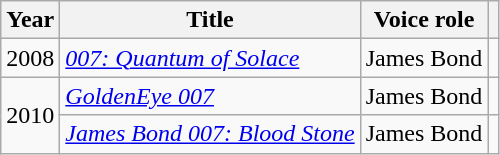<table class="wikitable sortable">
<tr>
<th>Year</th>
<th>Title</th>
<th>Voice role</th>
<th class="unsortable"></th>
</tr>
<tr>
<td>2008</td>
<td><em><a href='#'>007: Quantum of Solace</a></em></td>
<td>James Bond</td>
<td></td>
</tr>
<tr>
<td rowspan="2">2010</td>
<td><em><a href='#'>GoldenEye 007</a></em></td>
<td>James Bond</td>
<td></td>
</tr>
<tr>
<td><em><a href='#'>James Bond 007: Blood Stone</a></em></td>
<td>James Bond</td>
<td></td>
</tr>
</table>
